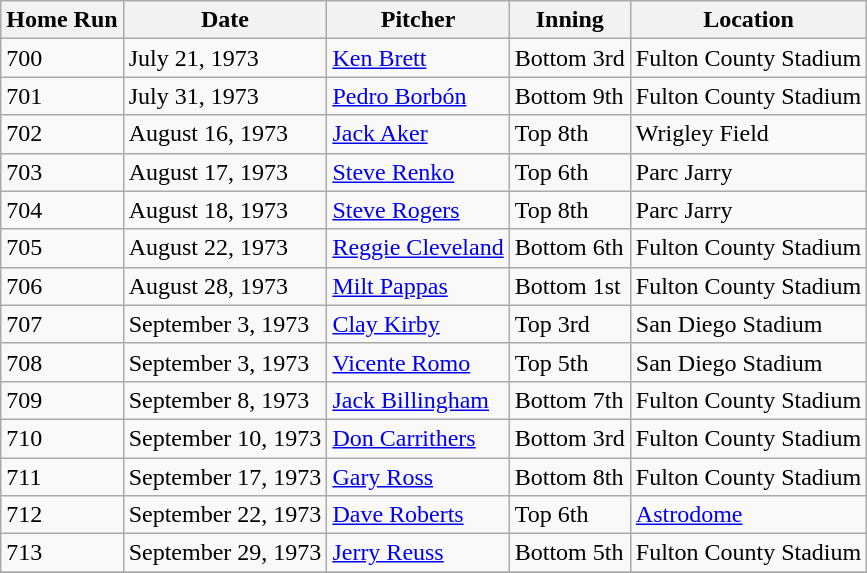<table class="wikitable sortable">
<tr>
<th>Home Run</th>
<th>Date</th>
<th>Pitcher</th>
<th>Inning</th>
<th>Location</th>
</tr>
<tr>
<td>700</td>
<td>July 21, 1973</td>
<td><a href='#'>Ken Brett</a></td>
<td>Bottom 3rd</td>
<td>Fulton County Stadium</td>
</tr>
<tr>
<td>701</td>
<td>July 31, 1973</td>
<td><a href='#'>Pedro Borbón</a></td>
<td>Bottom 9th</td>
<td>Fulton County Stadium</td>
</tr>
<tr>
<td>702</td>
<td>August 16, 1973</td>
<td><a href='#'>Jack Aker</a></td>
<td>Top 8th</td>
<td>Wrigley Field</td>
</tr>
<tr>
<td>703</td>
<td>August 17, 1973</td>
<td><a href='#'>Steve Renko</a></td>
<td>Top 6th</td>
<td>Parc Jarry</td>
</tr>
<tr>
<td>704</td>
<td>August 18, 1973</td>
<td><a href='#'>Steve Rogers</a></td>
<td>Top 8th</td>
<td>Parc Jarry</td>
</tr>
<tr>
<td>705</td>
<td>August 22, 1973</td>
<td><a href='#'>Reggie Cleveland</a></td>
<td>Bottom 6th</td>
<td>Fulton County Stadium</td>
</tr>
<tr>
<td>706</td>
<td>August 28, 1973</td>
<td><a href='#'>Milt Pappas</a></td>
<td>Bottom 1st</td>
<td>Fulton County Stadium</td>
</tr>
<tr>
<td>707</td>
<td>September 3, 1973</td>
<td><a href='#'>Clay Kirby</a></td>
<td>Top 3rd</td>
<td>San Diego Stadium</td>
</tr>
<tr>
<td>708</td>
<td>September 3, 1973</td>
<td><a href='#'>Vicente Romo</a></td>
<td>Top 5th</td>
<td>San Diego Stadium</td>
</tr>
<tr>
<td>709</td>
<td>September 8, 1973</td>
<td><a href='#'>Jack Billingham</a></td>
<td>Bottom 7th</td>
<td>Fulton County Stadium</td>
</tr>
<tr>
<td>710</td>
<td>September 10, 1973</td>
<td><a href='#'>Don Carrithers</a></td>
<td>Bottom 3rd</td>
<td>Fulton County Stadium</td>
</tr>
<tr>
<td>711</td>
<td>September 17, 1973</td>
<td><a href='#'>Gary Ross</a></td>
<td>Bottom 8th</td>
<td>Fulton County Stadium</td>
</tr>
<tr>
<td>712</td>
<td>September 22, 1973</td>
<td><a href='#'>Dave Roberts</a></td>
<td>Top 6th</td>
<td><a href='#'>Astrodome</a></td>
</tr>
<tr>
<td>713</td>
<td>September 29, 1973</td>
<td><a href='#'>Jerry Reuss</a></td>
<td>Bottom 5th</td>
<td>Fulton County Stadium</td>
</tr>
<tr>
</tr>
</table>
